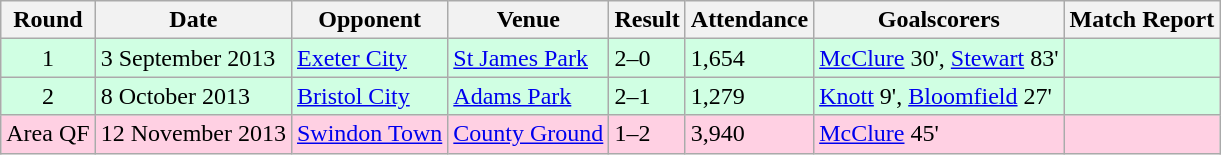<table class="wikitable">
<tr>
<th>Round</th>
<th>Date</th>
<th>Opponent</th>
<th>Venue</th>
<th>Result</th>
<th>Attendance</th>
<th>Goalscorers</th>
<th>Match Report</th>
</tr>
<tr style="background:#d0ffe3;">
<td style="text-align:center;">1</td>
<td>3 September 2013</td>
<td><a href='#'>Exeter City</a></td>
<td><a href='#'>St James Park</a></td>
<td>2–0</td>
<td>1,654</td>
<td><a href='#'>McClure</a> 30', <a href='#'>Stewart</a> 83'</td>
<td></td>
</tr>
<tr style="background:#d0ffe3;">
<td style="text-align:center;">2</td>
<td>8 October 2013</td>
<td><a href='#'>Bristol City</a></td>
<td><a href='#'>Adams Park</a></td>
<td>2–1</td>
<td>1,279</td>
<td><a href='#'>Knott</a> 9', <a href='#'>Bloomfield</a> 27'</td>
<td></td>
</tr>
<tr style="background:#ffd0e3;">
<td style="text-align:center;">Area QF</td>
<td>12 November 2013</td>
<td><a href='#'>Swindon Town</a></td>
<td><a href='#'>County Ground</a></td>
<td>1–2</td>
<td>3,940</td>
<td><a href='#'>McClure</a> 45'</td>
<td></td>
</tr>
</table>
